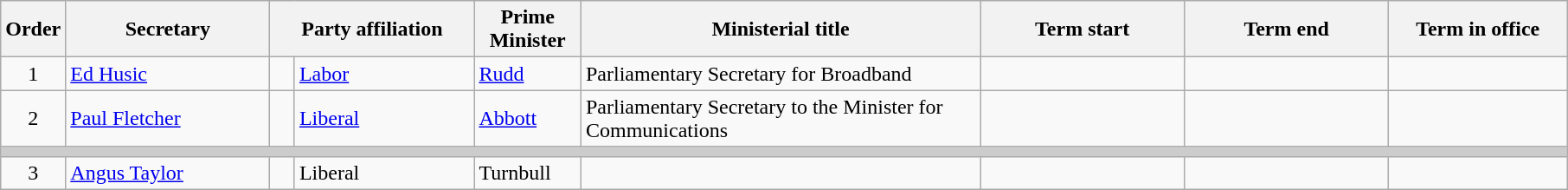<table class="wikitable">
<tr>
<th width=5>Order</th>
<th width=150>Secretary</th>
<th width=150 colspan="2">Party affiliation</th>
<th width=75>Prime Minister</th>
<th width=300>Ministerial title</th>
<th width=150>Term start</th>
<th width=150>Term end</th>
<th width=130>Term in office</th>
</tr>
<tr>
<td align=center>1</td>
<td><a href='#'>Ed Husic</a></td>
<td></td>
<td><a href='#'>Labor</a></td>
<td><a href='#'>Rudd</a></td>
<td>Parliamentary Secretary for Broadband</td>
<td align=center></td>
<td align=center></td>
<td align=right></td>
</tr>
<tr>
<td align=center>2</td>
<td><a href='#'>Paul Fletcher</a></td>
<td></td>
<td><a href='#'>Liberal</a></td>
<td><a href='#'>Abbott</a></td>
<td>Parliamentary Secretary to the Minister for Communications</td>
<td align=center></td>
<td align=center></td>
<td align=right></td>
</tr>
<tr>
<th colspan=9 style="background: #cccccc;"></th>
</tr>
<tr>
<td align=center>3</td>
<td><a href='#'>Angus Taylor</a></td>
<td></td>
<td>Liberal</td>
<td>Turnbull</td>
<td></td>
<td align=center></td>
<td align=center></td>
<td align=right></td>
</tr>
</table>
